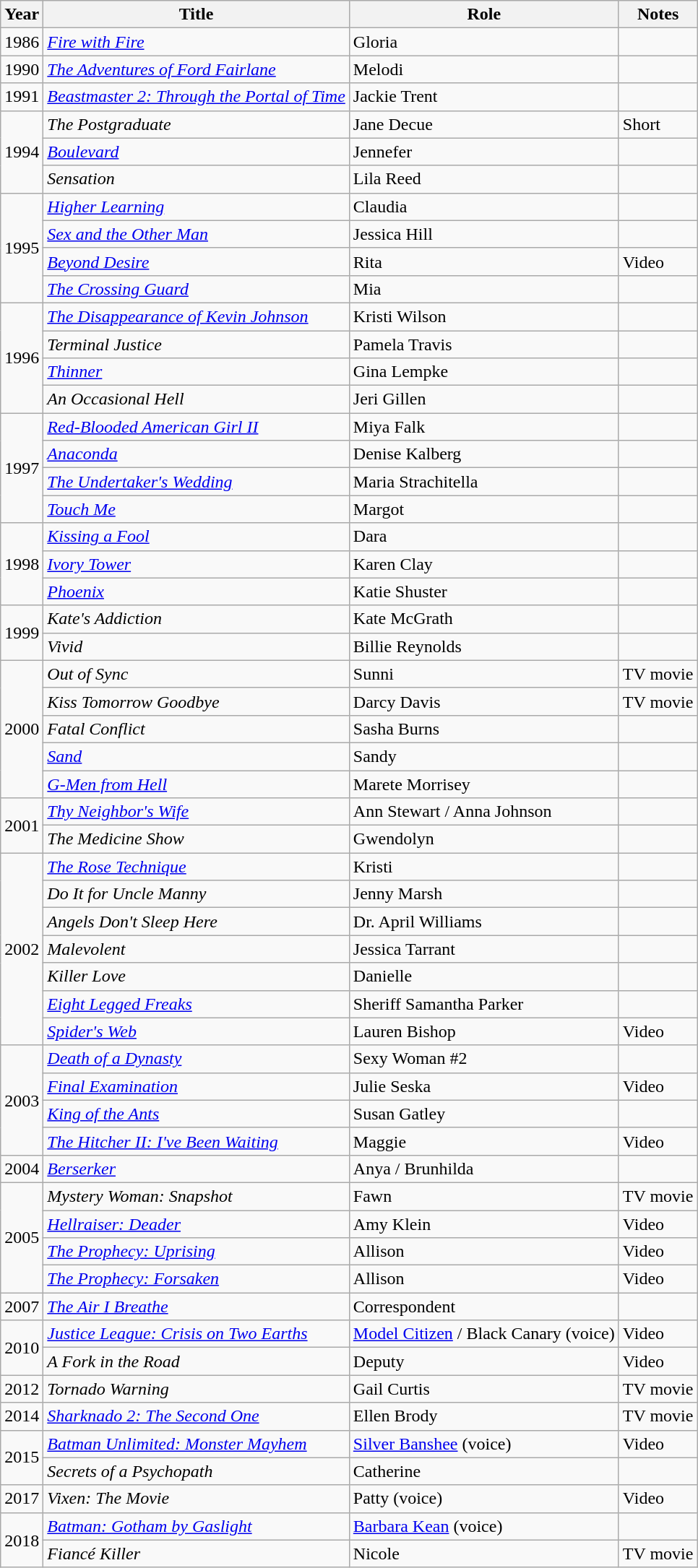<table class="wikitable sortable">
<tr>
<th>Year</th>
<th>Title</th>
<th>Role</th>
<th>Notes</th>
</tr>
<tr>
<td>1986</td>
<td><em><a href='#'>Fire with Fire</a></em></td>
<td>Gloria</td>
<td></td>
</tr>
<tr>
<td>1990</td>
<td><em><a href='#'>The Adventures of Ford Fairlane</a></em></td>
<td>Melodi</td>
<td></td>
</tr>
<tr>
<td>1991</td>
<td><em><a href='#'>Beastmaster 2: Through the Portal of Time</a></em></td>
<td>Jackie Trent</td>
<td></td>
</tr>
<tr>
<td rowspan="3">1994</td>
<td><em>The Postgraduate</em></td>
<td>Jane Decue</td>
<td>Short</td>
</tr>
<tr>
<td><em><a href='#'>Boulevard</a></em></td>
<td>Jennefer</td>
<td></td>
</tr>
<tr>
<td><em>Sensation</em></td>
<td>Lila Reed</td>
<td></td>
</tr>
<tr>
<td rowspan="4">1995</td>
<td><em><a href='#'>Higher Learning</a></em></td>
<td>Claudia</td>
<td></td>
</tr>
<tr>
<td><em><a href='#'>Sex and the Other Man</a></em></td>
<td>Jessica Hill</td>
<td></td>
</tr>
<tr>
<td><em><a href='#'>Beyond Desire</a></em></td>
<td>Rita</td>
<td>Video</td>
</tr>
<tr>
<td><em><a href='#'>The Crossing Guard</a></em></td>
<td>Mia</td>
<td></td>
</tr>
<tr>
<td rowspan="4">1996</td>
<td><em><a href='#'>The Disappearance of Kevin Johnson</a></em></td>
<td>Kristi Wilson</td>
<td></td>
</tr>
<tr>
<td><em>Terminal Justice</em></td>
<td>Pamela Travis</td>
<td></td>
</tr>
<tr>
<td><em><a href='#'>Thinner</a></em></td>
<td>Gina Lempke</td>
<td></td>
</tr>
<tr>
<td><em>An Occasional Hell</em></td>
<td>Jeri Gillen</td>
<td></td>
</tr>
<tr>
<td rowspan="4">1997</td>
<td><em><a href='#'>Red-Blooded American Girl II</a></em></td>
<td>Miya Falk</td>
<td></td>
</tr>
<tr>
<td><em><a href='#'>Anaconda</a></em></td>
<td>Denise Kalberg</td>
<td></td>
</tr>
<tr>
<td><em><a href='#'>The Undertaker's Wedding</a></em></td>
<td>Maria Strachitella</td>
<td></td>
</tr>
<tr>
<td><em><a href='#'>Touch Me</a></em></td>
<td>Margot</td>
<td></td>
</tr>
<tr>
<td rowspan="3">1998</td>
<td><em><a href='#'>Kissing a Fool</a></em></td>
<td>Dara</td>
<td></td>
</tr>
<tr>
<td><em><a href='#'>Ivory Tower</a></em></td>
<td>Karen Clay</td>
<td></td>
</tr>
<tr>
<td><em><a href='#'>Phoenix</a></em></td>
<td>Katie Shuster</td>
<td></td>
</tr>
<tr>
<td rowspan="2">1999</td>
<td><em>Kate's Addiction</em></td>
<td>Kate McGrath</td>
<td></td>
</tr>
<tr>
<td><em>Vivid</em></td>
<td>Billie Reynolds</td>
<td></td>
</tr>
<tr>
<td rowspan="5">2000</td>
<td><em>Out of Sync</em></td>
<td>Sunni</td>
<td>TV movie</td>
</tr>
<tr>
<td><em>Kiss Tomorrow Goodbye</em></td>
<td>Darcy Davis</td>
<td>TV movie</td>
</tr>
<tr>
<td><em>Fatal Conflict</em></td>
<td>Sasha Burns</td>
<td></td>
</tr>
<tr>
<td><em><a href='#'>Sand</a></em></td>
<td>Sandy</td>
<td></td>
</tr>
<tr>
<td><em><a href='#'>G-Men from Hell</a></em></td>
<td>Marete Morrisey</td>
<td></td>
</tr>
<tr>
<td rowspan="2">2001</td>
<td><em><a href='#'>Thy Neighbor's Wife</a></em></td>
<td>Ann Stewart / Anna Johnson</td>
<td></td>
</tr>
<tr>
<td><em>The Medicine Show</em></td>
<td>Gwendolyn</td>
<td></td>
</tr>
<tr>
<td rowspan="7">2002</td>
<td><em><a href='#'>The Rose Technique</a></em></td>
<td>Kristi</td>
<td></td>
</tr>
<tr>
<td><em>Do It for Uncle Manny</em></td>
<td>Jenny Marsh</td>
<td></td>
</tr>
<tr>
<td><em>Angels Don't Sleep Here</em></td>
<td>Dr. April Williams</td>
<td></td>
</tr>
<tr>
<td><em>Malevolent</em></td>
<td>Jessica Tarrant</td>
<td></td>
</tr>
<tr>
<td><em>Killer Love</em></td>
<td>Danielle</td>
<td></td>
</tr>
<tr>
<td><em><a href='#'>Eight Legged Freaks</a></em></td>
<td>Sheriff Samantha Parker</td>
<td></td>
</tr>
<tr>
<td><em><a href='#'>Spider's Web</a></em></td>
<td>Lauren Bishop</td>
<td>Video</td>
</tr>
<tr>
<td rowspan="4">2003</td>
<td><em><a href='#'>Death of a Dynasty</a></em></td>
<td>Sexy Woman #2</td>
<td></td>
</tr>
<tr>
<td><em><a href='#'>Final Examination</a></em></td>
<td>Julie Seska</td>
<td>Video</td>
</tr>
<tr>
<td><em><a href='#'>King of the Ants</a></em></td>
<td>Susan Gatley</td>
<td></td>
</tr>
<tr>
<td><em><a href='#'>The Hitcher II: I've Been Waiting</a></em></td>
<td>Maggie</td>
<td>Video</td>
</tr>
<tr>
<td>2004</td>
<td><em><a href='#'>Berserker</a></em></td>
<td>Anya / Brunhilda</td>
<td></td>
</tr>
<tr>
<td rowspan="4">2005</td>
<td><em>Mystery Woman: Snapshot</em></td>
<td>Fawn</td>
<td>TV movie</td>
</tr>
<tr>
<td><em><a href='#'>Hellraiser: Deader</a></em></td>
<td>Amy Klein</td>
<td>Video</td>
</tr>
<tr>
<td><em><a href='#'>The Prophecy: Uprising</a></em></td>
<td>Allison</td>
<td>Video</td>
</tr>
<tr>
<td><em><a href='#'>The Prophecy: Forsaken</a></em></td>
<td>Allison</td>
<td>Video</td>
</tr>
<tr>
<td>2007</td>
<td><em><a href='#'>The Air I Breathe</a></em></td>
<td>Correspondent</td>
<td></td>
</tr>
<tr>
<td rowspan="2">2010</td>
<td><em><a href='#'>Justice League: Crisis on Two Earths</a></em></td>
<td><a href='#'>Model Citizen</a> / Black Canary (voice)</td>
<td>Video </td>
</tr>
<tr>
<td><em>A Fork in the Road</em></td>
<td>Deputy</td>
<td>Video</td>
</tr>
<tr>
<td>2012</td>
<td><em>Tornado Warning</em></td>
<td>Gail Curtis</td>
<td>TV movie</td>
</tr>
<tr>
<td>2014</td>
<td><em><a href='#'>Sharknado 2: The Second One</a></em></td>
<td>Ellen Brody</td>
<td>TV movie</td>
</tr>
<tr>
<td rowspan="2">2015</td>
<td><em><a href='#'>Batman Unlimited: Monster Mayhem</a></em></td>
<td><a href='#'>Silver Banshee</a> (voice)</td>
<td>Video </td>
</tr>
<tr>
<td><em>Secrets of a Psychopath</em></td>
<td>Catherine</td>
<td></td>
</tr>
<tr>
<td>2017</td>
<td><em>Vixen: The Movie</em></td>
<td>Patty (voice)</td>
<td>Video</td>
</tr>
<tr>
<td rowspan="2">2018</td>
<td><em><a href='#'>Batman: Gotham by Gaslight</a></em></td>
<td><a href='#'>Barbara Kean</a> (voice)</td>
<td></td>
</tr>
<tr>
<td><em>Fiancé Killer</em></td>
<td>Nicole</td>
<td>TV movie</td>
</tr>
</table>
